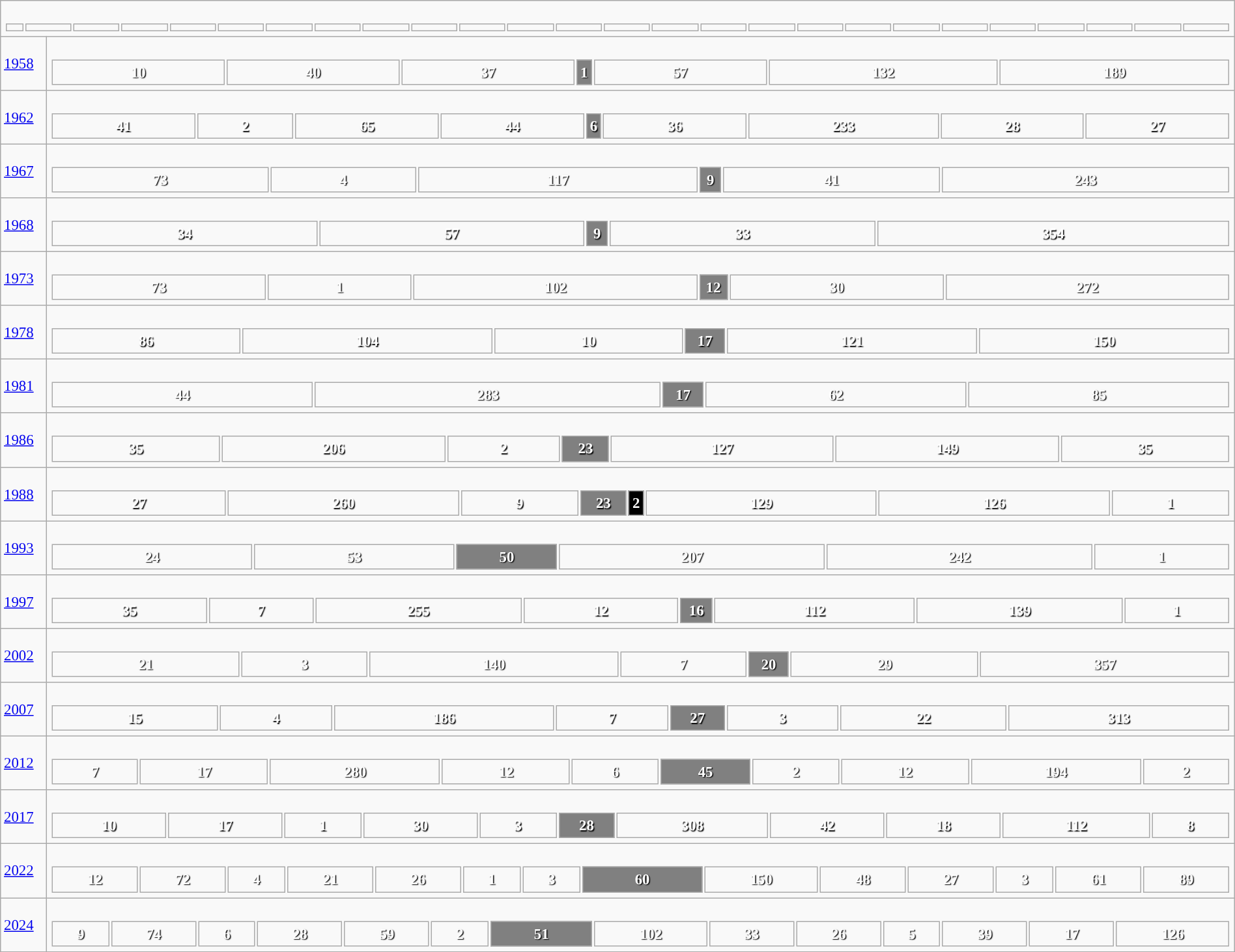<table class="wikitable" width="100%" style="border:solid #000000 1px; font-size:95%;">
<tr>
<td colspan="2"><br><table width="100%" style="font-size:90%;">
<tr>
<td width="10"></td>
<td></td>
<td></td>
<td></td>
<td></td>
<td></td>
<td></td>
<td></td>
<td></td>
<td></td>
<td></td>
<td></td>
<td></td>
<td></td>
<td></td>
<td></td>
<td></td>
<td></td>
<td></td>
<td></td>
<td></td>
<td></td>
<td></td>
<td></td>
<td></td>
<td></td>
</tr>
</table>
</td>
</tr>
<tr>
<td width="40"><a href='#'>1958</a></td>
<td><br><table style="width:100%; text-align:center; font-weight:bold; color:white; text-shadow: 1px 1px 1px #000000;">
<tr>
<td style="background-color: ">10</td>
<td style="background-color: ">40</td>
<td style="background-color: ">37</td>
<td style="background-color: #808080;                                                                   width:  0.17%">1</td>
<td style="background-color: ">57</td>
<td style="background-color: ">132</td>
<td style="background-color: ">189</td>
</tr>
</table>
</td>
</tr>
<tr>
<td width="40"><a href='#'>1962</a></td>
<td><br><table style="width:100%; text-align:center; font-weight:bold; color:white; text-shadow: 1px 1px 1px #000000;">
<tr>
<td style="background-color: ">41</td>
<td style="background-color: ">2</td>
<td style="background-color: ">65</td>
<td style="background-color: ">44</td>
<td style="background-color: #808080;                                                                   width:  1.24%">6</td>
<td style="background-color: ">36</td>
<td style="background-color: ">233</td>
<td style="background-color: ">28</td>
<td style="background-color: ">27</td>
</tr>
</table>
</td>
</tr>
<tr>
<td width="40"><a href='#'>1967</a></td>
<td><br><table style="width:100%; text-align:center; font-weight:bold; color:white; text-shadow: 1px 1px 1px #000000;">
<tr>
<td style="background-color: ">73</td>
<td style="background-color: ">4</td>
<td style="background-color: ">117</td>
<td style="background-color: #808080;                                                                   width:  1.85%">9</td>
<td style="background-color: ">41</td>
<td style="background-color: ">243</td>
</tr>
</table>
</td>
</tr>
<tr>
<td width="40"><a href='#'>1968</a></td>
<td><br><table style="width:100%; text-align:center; font-weight:bold; color:white; text-shadow: 1px 1px 1px #000000;">
<tr>
<td style="background-color: ">34</td>
<td style="background-color: ">57</td>
<td style="background-color: #808080;                                                                   width:  1.85%">9</td>
<td style="background-color: ">33</td>
<td style="background-color: ">354</td>
</tr>
</table>
</td>
</tr>
<tr>
<td width="40"><a href='#'>1973</a></td>
<td><br><table style="width:100%; text-align:center; font-weight:bold; color:white; text-shadow: 1px 1px 1px #000000;">
<tr>
<td style="background-color: ">73</td>
<td style="background-color: ">1</td>
<td style="background-color: ">102</td>
<td style="background-color: #808080;                                                                   width:  2.45%">12</td>
<td style="background-color: ">30</td>
<td style="background-color: ">272</td>
</tr>
</table>
</td>
</tr>
<tr>
<td width="40"><a href='#'>1978</a></td>
<td><br><table style="width:100%; text-align:center; font-weight:bold; color:white; text-shadow: 1px 1px 1px #000000;">
<tr>
<td style="background-color: ">86</td>
<td style="background-color: ">104</td>
<td style="background-color: ">10</td>
<td style="background-color: #808080;                                                                   width:  3.46%">17</td>
<td style="background-color: ">121</td>
<td style="background-color: ">150</td>
</tr>
</table>
</td>
</tr>
<tr>
<td width="40"><a href='#'>1981</a></td>
<td><br><table style="width:100%; text-align:center; font-weight:bold; color:white; text-shadow: 1px 1px 1px #000000;">
<tr>
<td style="background-color: ">44</td>
<td style="background-color: ">283</td>
<td style="background-color: #808080;                                                                   width:  3.46%">17</td>
<td style="background-color: ">62</td>
<td style="background-color: ">85</td>
</tr>
</table>
</td>
</tr>
<tr>
<td width="40"><a href='#'>1986</a></td>
<td><br><table style="width:100%; text-align:center; font-weight:bold; color:white; text-shadow: 1px 1px 1px #000000;">
<tr>
<td style="background-color: ">35</td>
<td style="background-color: ">206</td>
<td style="background-color: ">2</td>
<td style="background-color: #808080;                                                                   width:  3.99%">23</td>
<td style="background-color: ">127</td>
<td style="background-color: ">149</td>
<td style="background-color: ">35</td>
</tr>
</table>
</td>
</tr>
<tr>
<td width="40"><a href='#'>1988</a></td>
<td><br><table style="width:100%; text-align:center; font-weight:bold; color:white; text-shadow: 1px 1px 1px #000000;">
<tr>
<td style="background-color: ">27</td>
<td style="background-color: ">260</td>
<td style="background-color: ">9</td>
<td style="background-color: #808080;                                                                   width:  3.99%">23</td>
<td style="background-color: #000000;                                                                   width:  0.35%">2</td>
<td style="background-color: ">129</td>
<td style="background-color: ">126</td>
<td style="background-color: ">1</td>
</tr>
</table>
</td>
</tr>
<tr>
<td width="40"><a href='#'>1993</a></td>
<td><br><table style="width:100%; text-align:center; font-weight:bold; color:white; text-shadow: 1px 1px 1px #000000;">
<tr>
<td style="background-color: ">24</td>
<td style="background-color: ">53</td>
<td style="background-color: #808080;                                                                   width:  8.67%">50</td>
<td style="background-color: ">207</td>
<td style="background-color: ">242</td>
<td style="background-color: ">1</td>
</tr>
</table>
</td>
</tr>
<tr>
<td width="40"><a href='#'>1997</a></td>
<td><br><table style="width:100%; text-align:center; font-weight:bold; color:white; text-shadow: 1px 1px 1px #000000;">
<tr>
<td style="background-color: ">35</td>
<td style="background-color: ">7</td>
<td style="background-color: ">255</td>
<td style="background-color: ">12</td>
<td style="background-color: #808080;                                                                   width:  2.77%">16</td>
<td style="background-color: ">112</td>
<td style="background-color: ">139</td>
<td style="background-color: ">1</td>
</tr>
</table>
</td>
</tr>
<tr>
<td width="40"><a href='#'>2002</a></td>
<td><br><table style="width:100%; text-align:center; font-weight:bold; color:white; text-shadow: 1px 1px 1px #000000;">
<tr>
<td style="background-color: ">21</td>
<td style="background-color: ">3</td>
<td style="background-color: ">140</td>
<td style="background-color: ">7</td>
<td style="background-color: #808080;                                                                   width:  3.47%">20</td>
<td style="background-color: ">29</td>
<td style="background-color: ">357</td>
</tr>
</table>
</td>
</tr>
<tr>
<td width="40"><a href='#'>2007</a></td>
<td><br><table style="width:100%; text-align:center; font-weight:bold; color:white; text-shadow: 1px 1px 1px #000000;">
<tr>
<td style="background-color: ">15</td>
<td style="background-color: ">4</td>
<td style="background-color: ">186</td>
<td style="background-color: ">7</td>
<td style="background-color: #808080;                                                                   width:  4.68%">27</td>
<td style="background-color: ">3</td>
<td style="background-color: ">22</td>
<td style="background-color: ">313</td>
</tr>
</table>
</td>
</tr>
<tr>
<td width="40"><a href='#'>2012</a></td>
<td><br><table style="width:100%; text-align:center; font-weight:bold; color:white; text-shadow: 1px 1px 1px #000000;">
<tr>
<td style="background-color: ">7</td>
<td style="background-color: ">17</td>
<td style="background-color: ">280</td>
<td style="background-color: ">12</td>
<td style="background-color: ">6</td>
<td style="background-color: #808080;                                                                   width:  7.80%">45</td>
<td style="background-color: ">2</td>
<td style="background-color: ">12</td>
<td style="background-color: ">194</td>
<td style="background-color: ">2</td>
</tr>
</table>
</td>
</tr>
<tr>
<td width="40"><a href='#'>2017</a></td>
<td><br><table style="width:100%; text-align:center; font-weight:bold; color:white; text-shadow: 1px 1px 1px #000000;">
<tr>
<td style="background-color: ">10</td>
<td style="background-color: ">17</td>
<td style="background-color: ">1</td>
<td style="background-color: ">30</td>
<td style="background-color: ">3</td>
<td style="background-color: #808080;                                                                   width:  4.85%">28</td>
<td style="background-color: ">308</td>
<td style="background-color: ">42</td>
<td style="background-color: ">18</td>
<td style="background-color: ">112</td>
<td style="background-color: ">8</td>
</tr>
</table>
</td>
</tr>
<tr>
<td width="40"><a href='#'>2022</a></td>
<td><br><table style="width:100%; text-align:center; font-weight:bold; color:white; text-shadow: 1px 1px 1px #000000;">
<tr>
<td style="background-color: ">12</td>
<td style="background-color: ">72</td>
<td style="background-color: ">4</td>
<td style="background-color: ">21</td>
<td style="background-color: ">26</td>
<td style="background-color: ">1</td>
<td style="background-color: ">3</td>
<td style="background-color: #808080;                                                                   width: 10.40%">60</td>
<td style="background-color: ">150</td>
<td style="background-color: ">48</td>
<td style="background-color: ">27</td>
<td style="background-color: ">3</td>
<td style="background-color: ">61</td>
<td style="background-color: ">89</td>
</tr>
</table>
</td>
</tr>
<tr>
<td width="40"><a href='#'>2024</a></td>
<td><br><table style="width:100%; text-align:center; font-weight:bold; color:white; text-shadow: 1px 1px 1px #000000;">
<tr>
<td style="background-color: ">9</td>
<td style="background-color: ">74</td>
<td style="background-color: ">6</td>
<td style="background-color: ">28</td>
<td style="background-color: ">59</td>
<td style="background-color: ">2</td>
<td style="background-color: #808080;                                                                   width:  8.84%">51</td>
<td style="background-color: ">102</td>
<td style="background-color: ">33</td>
<td style="background-color: ">26</td>
<td style="background-color: ">5</td>
<td style="background-color: ">39</td>
<td style="background-color: ">17</td>
<td style="background-color: ">126</td>
</tr>
</table>
</td>
</tr>
</table>
